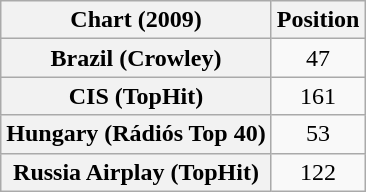<table class="wikitable sortable plainrowheaders" style="text-align:center">
<tr>
<th>Chart (2009)</th>
<th>Position</th>
</tr>
<tr>
<th scope="row">Brazil (Crowley)</th>
<td>47</td>
</tr>
<tr>
<th scope="row">CIS (TopHit)</th>
<td>161</td>
</tr>
<tr>
<th scope="row">Hungary (Rádiós Top 40)</th>
<td>53</td>
</tr>
<tr>
<th scope="row">Russia Airplay (TopHit)</th>
<td>122</td>
</tr>
</table>
